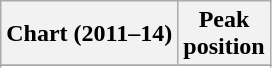<table class="wikitable sortable plainrowheaders" style="text-align:center">
<tr>
<th scope="col">Chart (2011–14)</th>
<th scope="col">Peak<br> position</th>
</tr>
<tr>
</tr>
<tr>
</tr>
</table>
